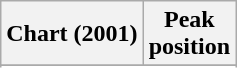<table class="wikitable sortable">
<tr>
<th align="left">Chart (2001)</th>
<th style="text-align:center;">Peak<br>position</th>
</tr>
<tr>
</tr>
<tr>
</tr>
</table>
